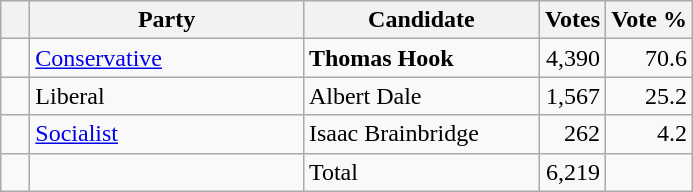<table class="wikitable">
<tr>
<th></th>
<th scope="col" width="175">Party</th>
<th scope="col" width="150">Candidate</th>
<th>Votes</th>
<th>Vote %</th>
</tr>
<tr>
<td>   </td>
<td><a href='#'>Conservative</a></td>
<td><strong>Thomas Hook</strong></td>
<td align=right>4,390</td>
<td align=right>70.6</td>
</tr>
<tr>
<td>   </td>
<td>Liberal</td>
<td>Albert Dale</td>
<td align=right>1,567</td>
<td align=right>25.2</td>
</tr>
<tr>
<td>   </td>
<td><a href='#'>Socialist</a></td>
<td>Isaac Brainbridge</td>
<td align=right>262</td>
<td align=right>4.2</td>
</tr>
<tr>
<td></td>
<td></td>
<td>Total</td>
<td align=right>6,219</td>
<td></td>
</tr>
</table>
